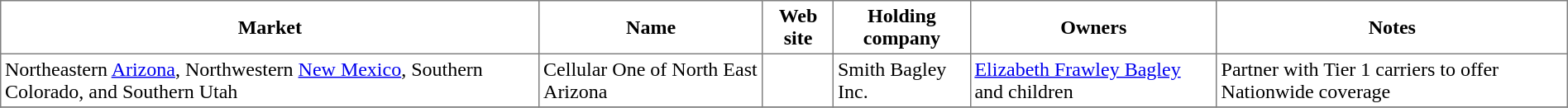<table class="toccolours sortable" border="1" cellpadding="3" style="border-collapse:collapse">
<tr>
<th>Market</th>
<th>Name</th>
<th>Web site</th>
<th>Holding company</th>
<th>Owners</th>
<th>Notes</th>
</tr>
<tr>
<td>Northeastern <a href='#'>Arizona</a>, Northwestern <a href='#'>New Mexico</a>, Southern Colorado, and Southern Utah</td>
<td>Cellular One of North East Arizona</td>
<td></td>
<td>Smith Bagley Inc.</td>
<td><a href='#'>Elizabeth Frawley Bagley</a> and children</td>
<td>Partner with Tier 1 carriers to offer Nationwide coverage</td>
</tr>
<tr>
</tr>
</table>
